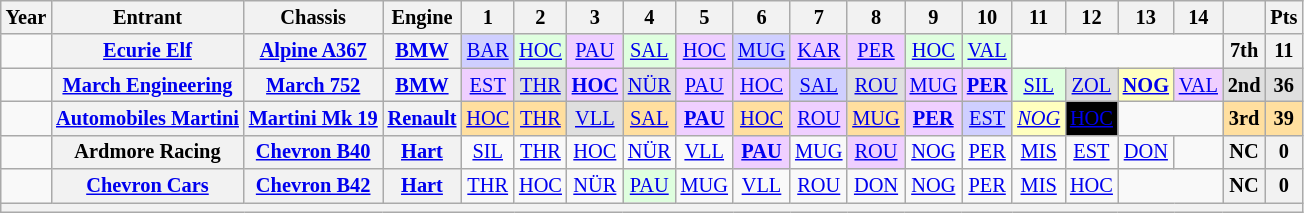<table class="wikitable" style="text-align:center; font-size:85%">
<tr>
<th>Year</th>
<th>Entrant</th>
<th>Chassis</th>
<th>Engine</th>
<th>1</th>
<th>2</th>
<th>3</th>
<th>4</th>
<th>5</th>
<th>6</th>
<th>7</th>
<th>8</th>
<th>9</th>
<th>10</th>
<th>11</th>
<th>12</th>
<th>13</th>
<th>14</th>
<th></th>
<th>Pts</th>
</tr>
<tr>
<td></td>
<th nowrap><a href='#'>Ecurie Elf</a></th>
<th nowrap><a href='#'>Alpine A367</a></th>
<th nowrap><a href='#'>BMW</a></th>
<td style="background:#CFCFFF;"><a href='#'>BAR</a><br></td>
<td style="background:#DFFFDF;"><a href='#'>HOC</a><br></td>
<td style="background:#EFCFFF;"><a href='#'>PAU</a><br></td>
<td style="background:#DFFFDF;"><a href='#'>SAL</a><br></td>
<td style="background:#EFCFFF;"><a href='#'>HOC</a><br></td>
<td style="background:#CFCFFF;"><a href='#'>MUG</a><br></td>
<td style="background:#EFCFFF;"><a href='#'>KAR</a><br></td>
<td style="background:#EFCFFF;"><a href='#'>PER</a><br></td>
<td style="background:#DFFFDF;"><a href='#'>HOC</a><br></td>
<td style="background:#DFFFDF;"><a href='#'>VAL</a><br></td>
<td colspan=4></td>
<th>7th</th>
<th>11</th>
</tr>
<tr>
<td></td>
<th nowrap><a href='#'>March Engineering</a></th>
<th nowrap><a href='#'>March 752</a></th>
<th nowrap><a href='#'>BMW</a></th>
<td style="background:#EFCFFF;"><a href='#'>EST</a><br></td>
<td style="background:#DFDFDF;"><a href='#'>THR</a><br></td>
<td style="background:#EFCFFF;"><strong><a href='#'>HOC</a></strong><br></td>
<td style="background:#DFDFDF;"><a href='#'>NÜR</a><br></td>
<td style="background:#EFCFFF;"><a href='#'>PAU</a><br></td>
<td style="background:#EFCFFF;"><a href='#'>HOC</a><br></td>
<td style="background:#CFCFFF;"><a href='#'>SAL</a><br></td>
<td style="background:#DFDFDF;"><a href='#'>ROU</a><br></td>
<td style="background:#EFCFFF;"><a href='#'>MUG</a><br></td>
<td style="background:#EFCFFF;"><strong><a href='#'>PER</a></strong><br></td>
<td style="background:#DFFFDF;"><a href='#'>SIL</a><br></td>
<td style="background:#DFDFDF;"><a href='#'>ZOL</a><br></td>
<td style="background:#FFFFBF;"><strong><a href='#'>NOG</a></strong><br></td>
<td style="background:#EFCFFF;"><a href='#'>VAL</a><br></td>
<th style="background:#DFDFDF;">2nd</th>
<th style="background:#DFDFDF;">36</th>
</tr>
<tr>
<td></td>
<th nowrap><a href='#'>Automobiles Martini</a></th>
<th nowrap><a href='#'>Martini Mk 19</a></th>
<th nowrap><a href='#'>Renault</a></th>
<td style="background:#FFDF9F;"><a href='#'>HOC</a><br><small></small></td>
<td style="background:#FFDF9F;"><a href='#'>THR</a><br></td>
<td style="background:#DFDFDF;"><a href='#'>VLL</a><br></td>
<td style="background:#FFDF9F;"><a href='#'>SAL</a><br></td>
<td style="background:#EFCFFF;"><strong><a href='#'>PAU</a></strong><br></td>
<td style="background:#FFDF9F;"><a href='#'>HOC</a><br><small></small></td>
<td style="background:#EFCFFF;"><a href='#'>ROU</a><br></td>
<td style="background:#FFDF9F;"><a href='#'>MUG</a><br></td>
<td style="background:#EFCFFF;"><strong><a href='#'>PER</a></strong><br></td>
<td style="background:#CFCFFF;"><a href='#'>EST</a><br></td>
<td style="background:#FFFFBF;"><em><a href='#'>NOG</a></em><br></td>
<td style="background:#000000; color:#FFFFFF"><a href='#'><span>HOC</span></a><br></td>
<td colspan=2></td>
<th style="background:#FFDF9F;">3rd</th>
<th style="background:#FFDF9F;">39</th>
</tr>
<tr>
<td></td>
<th nowrap>Ardmore Racing</th>
<th nowrap><a href='#'>Chevron B40</a></th>
<th nowrap><a href='#'>Hart</a></th>
<td><a href='#'>SIL</a></td>
<td><a href='#'>THR</a></td>
<td><a href='#'>HOC</a></td>
<td><a href='#'>NÜR</a></td>
<td><a href='#'>VLL</a></td>
<td style="background:#EFCFFF;"><strong><a href='#'>PAU</a></strong><br></td>
<td><a href='#'>MUG</a></td>
<td style="background:#EFCFFF;"><a href='#'>ROU</a><br></td>
<td><a href='#'>NOG</a></td>
<td><a href='#'>PER</a></td>
<td><a href='#'>MIS</a></td>
<td><a href='#'>EST</a></td>
<td><a href='#'>DON</a></td>
<td></td>
<th>NC</th>
<th>0</th>
</tr>
<tr>
<td></td>
<th nowrap><a href='#'>Chevron Cars</a></th>
<th nowrap><a href='#'>Chevron B42</a></th>
<th nowrap><a href='#'>Hart</a></th>
<td><a href='#'>THR</a></td>
<td><a href='#'>HOC</a></td>
<td><a href='#'>NÜR</a></td>
<td style="background:#DFFFDF;"><a href='#'>PAU</a><br></td>
<td><a href='#'>MUG</a></td>
<td><a href='#'>VLL</a></td>
<td><a href='#'>ROU</a></td>
<td><a href='#'>DON</a></td>
<td><a href='#'>NOG</a></td>
<td><a href='#'>PER</a></td>
<td><a href='#'>MIS</a></td>
<td><a href='#'>HOC</a></td>
<td colspan=2></td>
<th>NC</th>
<th>0</th>
</tr>
<tr>
<th colspan="20"></th>
</tr>
</table>
